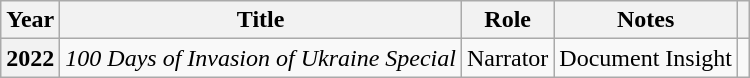<table class="wikitable sortable plainrowheaders">
<tr>
<th scope="col">Year</th>
<th scope="col">Title</th>
<th scope="col">Role</th>
<th scope="col">Notes</th>
<th scope="col" class="unsortable"></th>
</tr>
<tr>
<th scope="row">2022</th>
<td><em>100 Days of Invasion of Ukraine Special</em></td>
<td>Narrator</td>
<td>Document Insight</td>
<td></td>
</tr>
</table>
